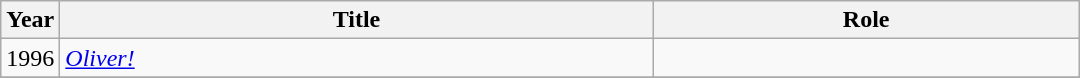<table class="wikitable" style="width:720px">
<tr>
<th width=10>Year</th>
<th>Title</th>
<th>Role</th>
</tr>
<tr>
<td>1996</td>
<td><em><a href='#'>Oliver!</a></em></td>
<td></td>
</tr>
<tr>
</tr>
</table>
